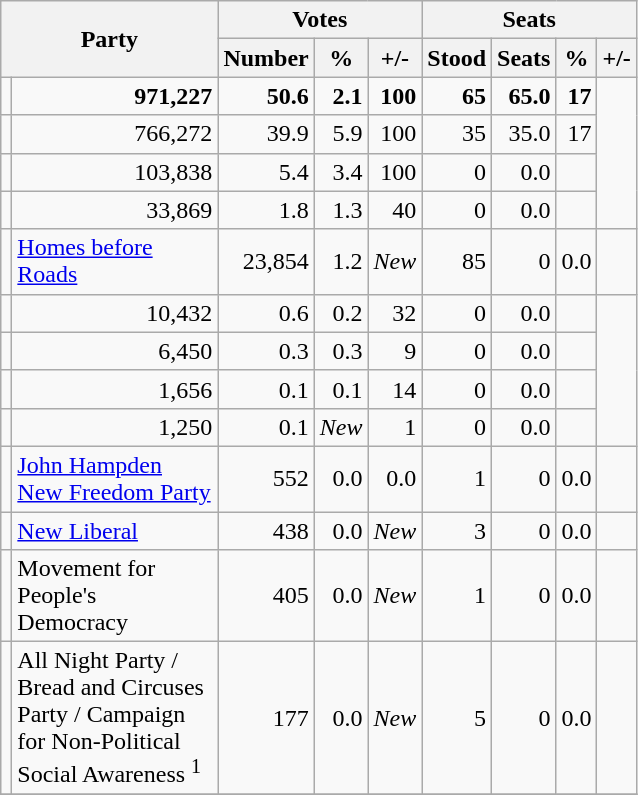<table class="wikitable sortable" style="text-align:right; style="font-size:95%">
<tr>
<th style="vertical-align:center;" rowspan="2" colspan="2">Party</th>
<th style="text-align:center;" colspan="3">Votes</th>
<th style="text-align:center;" colspan="4">Seats</th>
</tr>
<tr style="text-align: right">
<th align=center>Number</th>
<th align=center>%</th>
<th align=center>+/-</th>
<th align=center>Stood</th>
<th align=center>Seats</th>
<th align=center>%</th>
<th align=center>+/-</th>
</tr>
<tr style="text-align: right">
<td></td>
<td align="right"><strong>971,227</strong></td>
<td align="right"><strong>50.6</strong></td>
<td align="right"><strong>2.1</strong></td>
<td align="right"><strong>100</strong></td>
<td align="right"><strong>65</strong></td>
<td align="right"><strong>65.0</strong></td>
<td align="right"><strong>17</strong></td>
</tr>
<tr>
<td></td>
<td align="right">766,272</td>
<td align="right">39.9</td>
<td align="right">5.9</td>
<td align="right">100</td>
<td align="right">35</td>
<td align="right">35.0</td>
<td align="right">17</td>
</tr>
<tr>
<td></td>
<td align="right">103,838</td>
<td align="right">5.4</td>
<td align="right">3.4</td>
<td align="right">100</td>
<td align="right">0</td>
<td align="right">0.0</td>
<td align="right"></td>
</tr>
<tr>
<td></td>
<td align="right">33,869</td>
<td align="right">1.8</td>
<td align="right">1.3</td>
<td align="right">40</td>
<td align="right">0</td>
<td align="right">0.0</td>
<td align="right"></td>
</tr>
<tr>
<td></td>
<td align="left" style="width: 130px"><a href='#'>Homes before Roads</a></td>
<td align="right">23,854</td>
<td align="right">1.2</td>
<td align="right"><em>New</em></td>
<td align="right">85</td>
<td align="right">0</td>
<td align="right">0.0</td>
<td align="right"></td>
</tr>
<tr>
<td></td>
<td align="right">10,432</td>
<td align="right">0.6</td>
<td align="right">0.2</td>
<td align="right">32</td>
<td align="right">0</td>
<td align="right">0.0</td>
<td align="right"></td>
</tr>
<tr>
<td></td>
<td align="right">6,450</td>
<td align="right">0.3</td>
<td align="right">0.3</td>
<td align="right">9</td>
<td align="right">0</td>
<td align="right">0.0</td>
<td align="right"></td>
</tr>
<tr>
<td></td>
<td align="right">1,656</td>
<td align="right">0.1</td>
<td align="right">0.1</td>
<td align="right">14</td>
<td align="right">0</td>
<td align="right">0.0</td>
<td align="right"></td>
</tr>
<tr>
<td></td>
<td align="right">1,250</td>
<td align="right">0.1</td>
<td align="right"><em>New</em></td>
<td align="right">1</td>
<td align="right">0</td>
<td align="right">0.0</td>
<td align="right"></td>
</tr>
<tr>
<td></td>
<td align="left" style="width: 130px" align="left"><a href='#'>John Hampden New Freedom Party</a></td>
<td align="right">552</td>
<td align="right">0.0</td>
<td align="right">0.0</td>
<td align="right">1</td>
<td align="right">0</td>
<td align="right">0.0</td>
<td align="right"></td>
</tr>
<tr>
<td></td>
<td align="left" style="width: 130px"><a href='#'>New Liberal</a></td>
<td align="right">438</td>
<td align="right">0.0</td>
<td align="right"><em>New</em></td>
<td align="right">3</td>
<td align="right">0</td>
<td align="right">0.0</td>
<td align="right"></td>
</tr>
<tr>
<td></td>
<td align="left">Movement for People's Democracy</td>
<td align="right">405</td>
<td align="right">0.0</td>
<td align="right"><em>New</em></td>
<td align="right">1</td>
<td align="right">0</td>
<td align="right">0.0</td>
<td align="right"></td>
</tr>
<tr>
<td></td>
<td align="left">All Night Party / Bread and Circuses Party / Campaign for Non-Political Social Awareness <sup>1</sup></td>
<td align="right">177</td>
<td align="right">0.0</td>
<td align="right"><em>New</em></td>
<td align="right">5</td>
<td align="right">0</td>
<td align="right">0.0</td>
<td align="right"></td>
</tr>
<tr>
</tr>
</table>
